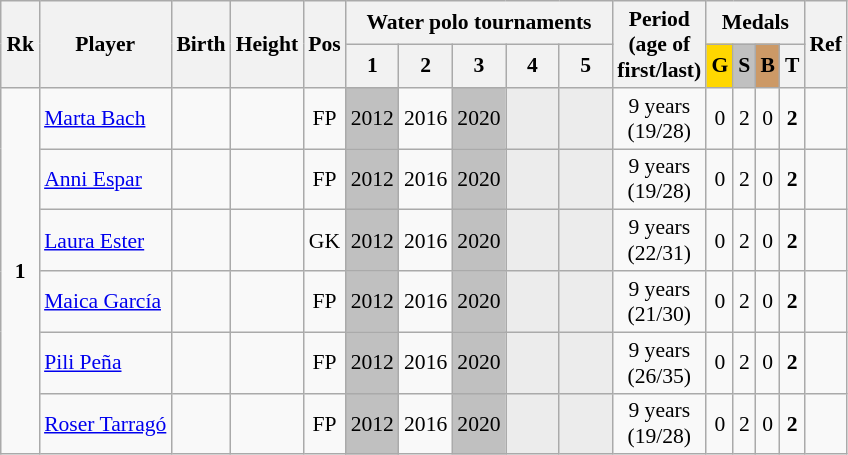<table class="wikitable sortable" style="text-align: center; font-size: 90%; margin-left: 1em;">
<tr>
<th rowspan="2">Rk</th>
<th rowspan="2">Player</th>
<th rowspan="2">Birth</th>
<th rowspan="2">Height</th>
<th rowspan="2">Pos</th>
<th colspan="5">Water polo tournaments</th>
<th rowspan="2">Period<br>(age of<br>first/last)</th>
<th colspan="4">Medals</th>
<th rowspan="2" class="unsortable">Ref</th>
</tr>
<tr>
<th>1</th>
<th style="width: 2em;" class="unsortable">2</th>
<th style="width: 2em;" class="unsortable">3</th>
<th style="width: 2em;" class="unsortable">4</th>
<th style="width: 2em;" class="unsortable">5</th>
<th style="background-color: gold;">G</th>
<th style="background-color: silver;">S</th>
<th style="background-color: #cc9966;">B</th>
<th>T</th>
</tr>
<tr>
<td rowspan="6"><strong>1</strong></td>
<td style="text-align: left;" data-sort-value="Bach, Marta"><a href='#'>Marta Bach</a></td>
<td></td>
<td></td>
<td>FP</td>
<td style="background-color: silver;">2012</td>
<td>2016</td>
<td style="background-color: silver;">2020</td>
<td style="background-color: #ececec;"></td>
<td style="background-color: #ececec;"></td>
<td>9 years<br>(19/28)</td>
<td>0</td>
<td>2</td>
<td>0</td>
<td><strong>2</strong></td>
<td></td>
</tr>
<tr>
<td style="text-align: left;" data-sort-value="Espar, Anni"><a href='#'>Anni Espar</a></td>
<td></td>
<td></td>
<td>FP</td>
<td style="background-color: silver;">2012</td>
<td>2016</td>
<td style="background-color: silver;">2020</td>
<td style="background-color: #ececec;"></td>
<td style="background-color: #ececec;"></td>
<td>9 years<br>(19/28)</td>
<td>0</td>
<td>2</td>
<td>0</td>
<td><strong>2</strong></td>
<td></td>
</tr>
<tr>
<td style="text-align: left;" data-sort-value="Ester, Laura"><a href='#'>Laura Ester</a></td>
<td></td>
<td></td>
<td>GK</td>
<td style="background-color: silver;">2012</td>
<td>2016</td>
<td style="background-color: silver;">2020</td>
<td style="background-color: #ececec;"></td>
<td style="background-color: #ececec;"></td>
<td>9 years<br>(22/31)</td>
<td>0</td>
<td>2</td>
<td>0</td>
<td><strong>2</strong></td>
<td></td>
</tr>
<tr>
<td style="text-align: left;" data-sort-value="García, Maica"><a href='#'>Maica García</a></td>
<td></td>
<td></td>
<td>FP</td>
<td style="background-color: silver;">2012</td>
<td>2016</td>
<td style="background-color: silver;">2020</td>
<td style="background-color: #ececec;"></td>
<td style="background-color: #ececec;"></td>
<td>9 years<br>(21/30)</td>
<td>0</td>
<td>2</td>
<td>0</td>
<td><strong>2</strong></td>
<td></td>
</tr>
<tr>
<td style="text-align: left;" data-sort-value="Peña, Pili"><a href='#'>Pili Peña</a></td>
<td></td>
<td></td>
<td>FP</td>
<td style="background-color: silver;">2012</td>
<td>2016</td>
<td style="background-color: silver;">2020</td>
<td style="background-color: #ececec;"></td>
<td style="background-color: #ececec;"></td>
<td>9 years<br>(26/35)</td>
<td>0</td>
<td>2</td>
<td>0</td>
<td><strong>2</strong></td>
<td></td>
</tr>
<tr>
<td style="text-align: left;" data-sort-value="Tarragó, Roser"><a href='#'>Roser Tarragó</a></td>
<td></td>
<td></td>
<td>FP</td>
<td style="background-color: silver;">2012</td>
<td>2016</td>
<td style="background-color: silver;">2020</td>
<td style="background-color: #ececec;"></td>
<td style="background-color: #ececec;"></td>
<td>9 years<br>(19/28)</td>
<td>0</td>
<td>2</td>
<td>0</td>
<td><strong>2</strong></td>
<td></td>
</tr>
</table>
